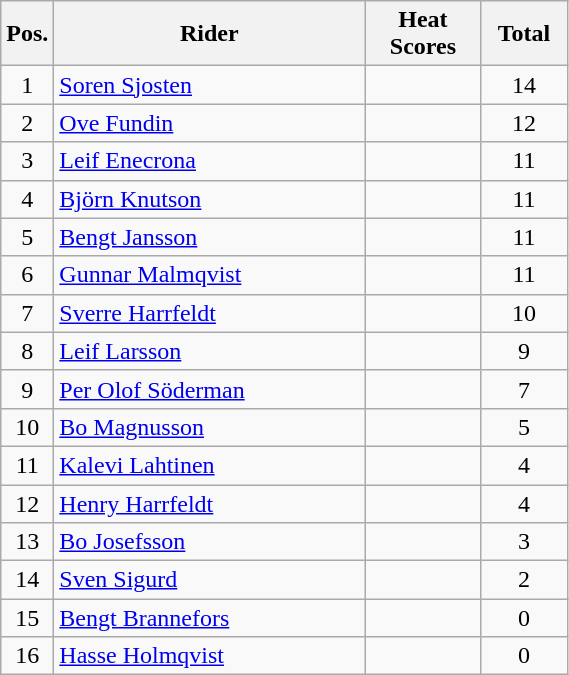<table class=wikitable>
<tr>
<th width=25px>Pos.</th>
<th width=200px>Rider</th>
<th width=70px>Heat Scores</th>
<th width=50px>Total</th>
</tr>
<tr align=center >
<td>1</td>
<td align=left> <a href='#'>Soren Sjosten</a></td>
<td></td>
<td>14</td>
</tr>
<tr align=center >
<td>2</td>
<td align=left> <a href='#'>Ove Fundin</a></td>
<td></td>
<td>12</td>
</tr>
<tr align=center >
<td>3</td>
<td align=left> <a href='#'>Leif Enecrona</a></td>
<td></td>
<td>11</td>
</tr>
<tr align=center >
<td>4</td>
<td align=left> <a href='#'>Björn Knutson</a></td>
<td></td>
<td>11</td>
</tr>
<tr align=center >
<td>5</td>
<td align=left> <a href='#'>Bengt Jansson</a></td>
<td></td>
<td>11</td>
</tr>
<tr align=center >
<td>6</td>
<td align=left> <a href='#'>Gunnar Malmqvist</a></td>
<td></td>
<td>11</td>
</tr>
<tr align=center >
<td>7</td>
<td align=left> <a href='#'>Sverre Harrfeldt</a></td>
<td></td>
<td>10</td>
</tr>
<tr align=center >
<td>8</td>
<td align=left> <a href='#'>Leif Larsson</a></td>
<td></td>
<td>9</td>
</tr>
<tr align=center>
<td>9</td>
<td align=left> <a href='#'>Per Olof Söderman</a></td>
<td></td>
<td>7</td>
</tr>
<tr align=center>
<td>10</td>
<td align=left> <a href='#'>Bo Magnusson</a></td>
<td></td>
<td>5</td>
</tr>
<tr align=center>
<td>11</td>
<td align=left> <a href='#'>Kalevi Lahtinen</a></td>
<td></td>
<td>4</td>
</tr>
<tr align=center>
<td>12</td>
<td align=left> <a href='#'>Henry Harrfeldt</a></td>
<td></td>
<td>4</td>
</tr>
<tr align=center>
<td>13</td>
<td align=left> <a href='#'>Bo Josefsson</a></td>
<td></td>
<td>3</td>
</tr>
<tr align=center>
<td>14</td>
<td align=left> <a href='#'>Sven Sigurd</a></td>
<td></td>
<td>2</td>
</tr>
<tr align=center>
<td>15</td>
<td align=left> <a href='#'>Bengt Brannefors</a></td>
<td></td>
<td>0</td>
</tr>
<tr align=center>
<td>16</td>
<td align=left> <a href='#'>Hasse Holmqvist</a></td>
<td></td>
<td>0</td>
</tr>
</table>
